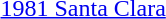<table>
<tr>
<td><a href='#'>1981 Santa Clara</a></td>
<td></td>
<td></td>
<td></td>
</tr>
</table>
